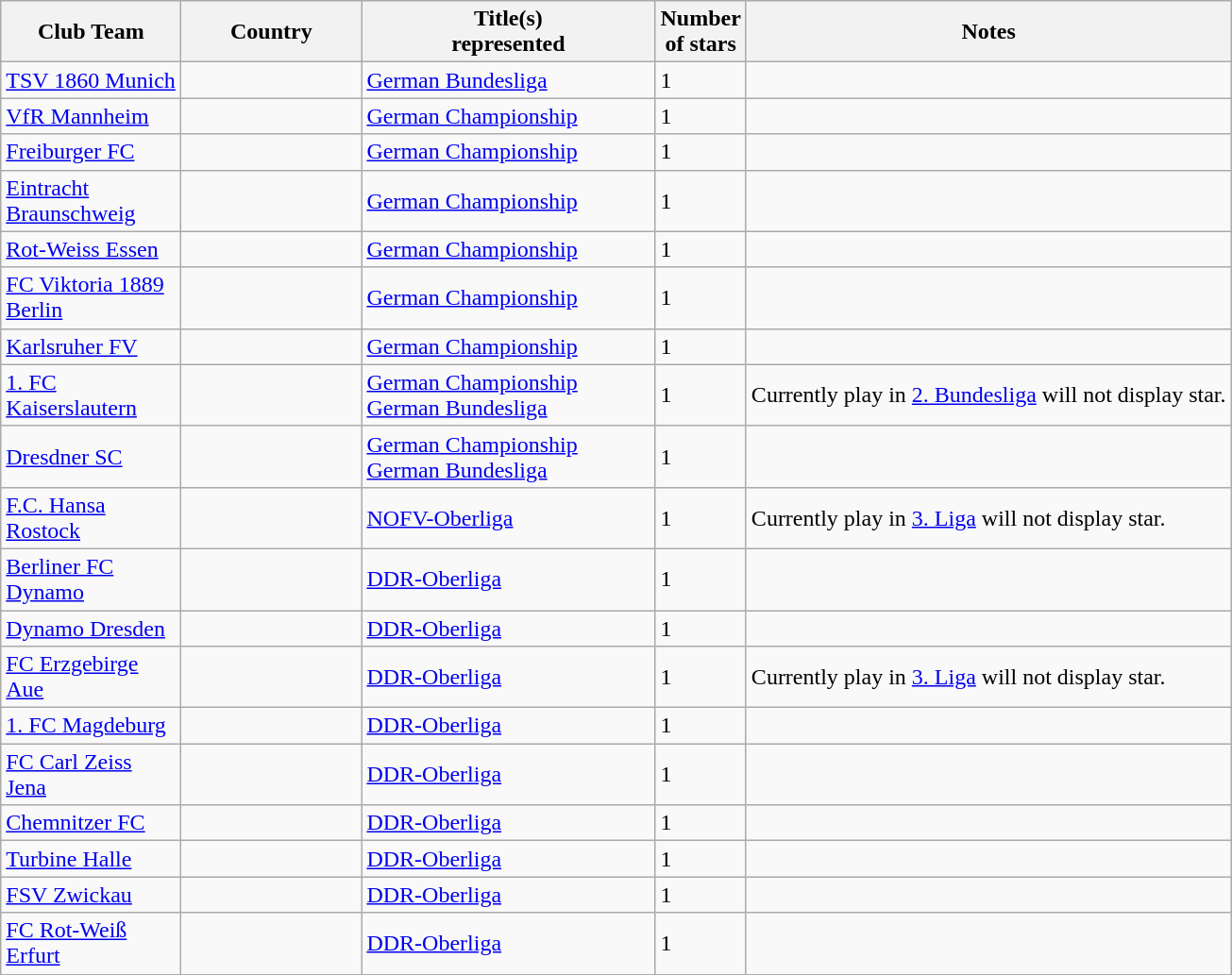<table class="wikitable sortable">
<tr>
<th width=120>Club Team</th>
<th width=120>Country</th>
<th width=200>Title(s)<br>represented</th>
<th>Number<br>of stars</th>
<th class="unsortable">Notes</th>
</tr>
<tr>
<td><a href='#'>TSV 1860 Munich</a></td>
<td></td>
<td><a href='#'>German Bundesliga</a></td>
<td>1</td>
<td></td>
</tr>
<tr>
<td><a href='#'>VfR Mannheim</a></td>
<td></td>
<td><a href='#'>German Championship</a></td>
<td>1</td>
<td></td>
</tr>
<tr>
<td><a href='#'>Freiburger FC</a></td>
<td></td>
<td><a href='#'>German Championship</a></td>
<td>1</td>
<td></td>
</tr>
<tr>
<td><a href='#'>Eintracht Braunschweig</a></td>
<td></td>
<td><a href='#'>German Championship</a></td>
<td>1</td>
<td></td>
</tr>
<tr>
<td><a href='#'>Rot-Weiss Essen</a></td>
<td></td>
<td><a href='#'>German Championship</a></td>
<td>1</td>
<td></td>
</tr>
<tr>
<td><a href='#'>FC Viktoria 1889 Berlin</a></td>
<td></td>
<td><a href='#'>German Championship</a></td>
<td>1</td>
<td></td>
</tr>
<tr>
<td><a href='#'>Karlsruher FV</a></td>
<td></td>
<td><a href='#'>German Championship</a></td>
<td>1</td>
<td></td>
</tr>
<tr>
<td><a href='#'>1. FC Kaiserslautern</a></td>
<td></td>
<td><a href='#'>German Championship</a> <a href='#'>German Bundesliga</a></td>
<td>1</td>
<td>Currently play in <a href='#'>2. Bundesliga</a> will not display star.</td>
</tr>
<tr>
<td><a href='#'>Dresdner SC</a></td>
<td></td>
<td><a href='#'>German Championship</a> <a href='#'>German Bundesliga</a></td>
<td>1</td>
<td></td>
</tr>
<tr>
<td><a href='#'>F.C. Hansa Rostock</a></td>
<td></td>
<td><a href='#'>NOFV-Oberliga</a></td>
<td>1</td>
<td>Currently play in <a href='#'>3. Liga</a> will not display star.</td>
</tr>
<tr>
<td><a href='#'>Berliner FC Dynamo</a></td>
<td></td>
<td><a href='#'>DDR-Oberliga</a></td>
<td>1</td>
<td></td>
</tr>
<tr>
<td><a href='#'>Dynamo Dresden</a></td>
<td></td>
<td><a href='#'>DDR-Oberliga</a></td>
<td>1</td>
<td></td>
</tr>
<tr>
<td><a href='#'>FC Erzgebirge Aue</a></td>
<td></td>
<td><a href='#'>DDR-Oberliga</a></td>
<td>1</td>
<td>Currently play in <a href='#'>3. Liga</a> will not display star.</td>
</tr>
<tr>
<td><a href='#'>1. FC Magdeburg</a></td>
<td></td>
<td><a href='#'>DDR-Oberliga</a></td>
<td>1</td>
<td></td>
</tr>
<tr>
<td><a href='#'>FC Carl Zeiss Jena</a></td>
<td></td>
<td><a href='#'>DDR-Oberliga</a></td>
<td>1</td>
<td></td>
</tr>
<tr>
<td><a href='#'>Chemnitzer FC</a></td>
<td></td>
<td><a href='#'>DDR-Oberliga</a></td>
<td>1</td>
<td></td>
</tr>
<tr>
<td><a href='#'>Turbine Halle</a></td>
<td></td>
<td><a href='#'>DDR-Oberliga</a></td>
<td>1</td>
<td></td>
</tr>
<tr>
<td><a href='#'>FSV Zwickau</a></td>
<td></td>
<td><a href='#'>DDR-Oberliga</a></td>
<td>1</td>
<td></td>
</tr>
<tr>
<td><a href='#'>FC Rot-Weiß Erfurt</a></td>
<td></td>
<td><a href='#'>DDR-Oberliga</a></td>
<td>1</td>
<td></td>
</tr>
<tr>
</tr>
</table>
